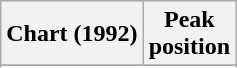<table class="wikitable sortable plainrowheaders" style="text-align:center">
<tr>
<th>Chart (1992)</th>
<th>Peak<br>position</th>
</tr>
<tr>
</tr>
<tr>
</tr>
</table>
